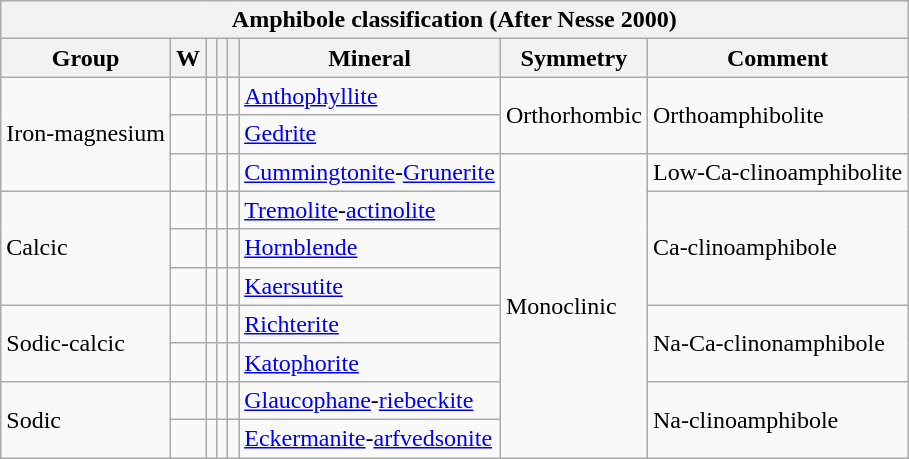<table class="wikitable" style="text-align: left;">
<tr>
<th colspan=8>Amphibole classification (After Nesse 2000)</th>
</tr>
<tr>
<th>Group</th>
<th>W</th>
<th></th>
<th></th>
<th></th>
<th>Mineral</th>
<th>Symmetry</th>
<th>Comment</th>
</tr>
<tr>
<td rowspan=3>Iron-magnesium</td>
<td></td>
<td></td>
<td></td>
<td></td>
<td><a href='#'>Anthophyllite</a></td>
<td rowspan=2>Orthorhombic</td>
<td rowspan=2>Orthoamphibolite</td>
</tr>
<tr>
<td></td>
<td></td>
<td></td>
<td></td>
<td><a href='#'>Gedrite</a></td>
</tr>
<tr>
<td></td>
<td></td>
<td></td>
<td></td>
<td><a href='#'>Cummingtonite</a>-<a href='#'>Grunerite</a></td>
<td rowspan=8>Monoclinic</td>
<td>Low-Ca-clinoamphibolite</td>
</tr>
<tr>
<td rowspan=3>Calcic</td>
<td></td>
<td></td>
<td></td>
<td></td>
<td><a href='#'>Tremolite</a>-<a href='#'>actinolite</a></td>
<td rowspan=3>Ca-clinoamphibole</td>
</tr>
<tr>
<td></td>
<td></td>
<td></td>
<td></td>
<td><a href='#'>Hornblende</a></td>
</tr>
<tr>
<td></td>
<td></td>
<td></td>
<td></td>
<td><a href='#'>Kaersutite</a></td>
</tr>
<tr>
<td rowspan=2>Sodic-calcic</td>
<td></td>
<td></td>
<td></td>
<td></td>
<td><a href='#'>Richterite</a></td>
<td rowspan=2>Na-Ca-clinonamphibole</td>
</tr>
<tr>
<td></td>
<td></td>
<td></td>
<td></td>
<td><a href='#'>Katophorite</a></td>
</tr>
<tr>
<td rowspan=2>Sodic</td>
<td></td>
<td></td>
<td></td>
<td></td>
<td><a href='#'>Glaucophane</a>-<a href='#'>riebeckite</a></td>
<td rowspan=2>Na-clinoamphibole</td>
</tr>
<tr>
<td></td>
<td></td>
<td></td>
<td></td>
<td><a href='#'>Eckermanite</a>-<a href='#'>arfvedsonite</a></td>
</tr>
</table>
